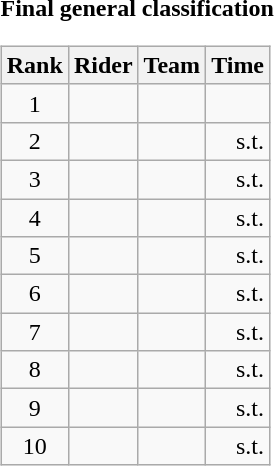<table>
<tr>
<td><strong>Final general classification</strong><br><table class="wikitable">
<tr>
<th scope="col">Rank</th>
<th scope="col">Rider</th>
<th scope="col">Team</th>
<th scope="col">Time</th>
</tr>
<tr>
<td style="text-align:center;">1</td>
<td></td>
<td></td>
<td style="text-align:right;"></td>
</tr>
<tr>
<td style="text-align:center;">2</td>
<td></td>
<td></td>
<td style="text-align:right;">s.t.</td>
</tr>
<tr>
<td style="text-align:center;">3</td>
<td></td>
<td></td>
<td style="text-align:right;">s.t.</td>
</tr>
<tr>
<td style="text-align:center;">4</td>
<td></td>
<td></td>
<td style="text-align:right;">s.t.</td>
</tr>
<tr>
<td style="text-align:center;">5</td>
<td></td>
<td></td>
<td style="text-align:right;">s.t.</td>
</tr>
<tr>
<td style="text-align:center;">6</td>
<td></td>
<td></td>
<td style="text-align:right;">s.t.</td>
</tr>
<tr>
<td style="text-align:center;">7</td>
<td></td>
<td></td>
<td style="text-align:right;">s.t.</td>
</tr>
<tr>
<td style="text-align:center;">8</td>
<td></td>
<td></td>
<td style="text-align:right;">s.t.</td>
</tr>
<tr>
<td style="text-align:center;">9</td>
<td></td>
<td></td>
<td style="text-align:right;">s.t.</td>
</tr>
<tr>
<td style="text-align:center;">10</td>
<td></td>
<td></td>
<td style="text-align:right;">s.t.</td>
</tr>
</table>
</td>
</tr>
</table>
